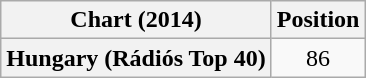<table class="wikitable plainrowheaders" style="text-align:center;">
<tr>
<th scope="col">Chart (2014)</th>
<th scope="col">Position</th>
</tr>
<tr>
<th scope="row">Hungary (Rádiós Top 40)</th>
<td>86</td>
</tr>
</table>
